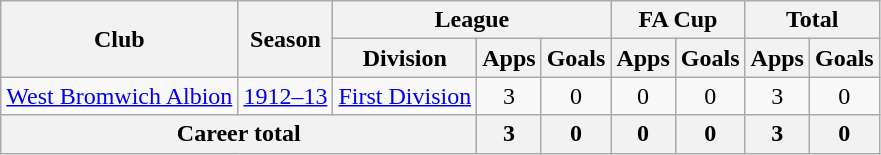<table class="wikitable" style="text-align: center;">
<tr>
<th rowspan="2">Club</th>
<th rowspan="2">Season</th>
<th colspan="3">League</th>
<th colspan="2">FA Cup</th>
<th colspan="2">Total</th>
</tr>
<tr>
<th>Division</th>
<th>Apps</th>
<th>Goals</th>
<th>Apps</th>
<th>Goals</th>
<th>Apps</th>
<th>Goals</th>
</tr>
<tr>
<td><a href='#'>West Bromwich Albion</a></td>
<td><a href='#'>1912–13</a></td>
<td><a href='#'>First Division</a></td>
<td>3</td>
<td>0</td>
<td>0</td>
<td>0</td>
<td>3</td>
<td>0</td>
</tr>
<tr>
<th colspan="3">Career total</th>
<th>3</th>
<th>0</th>
<th>0</th>
<th>0</th>
<th>3</th>
<th>0</th>
</tr>
</table>
